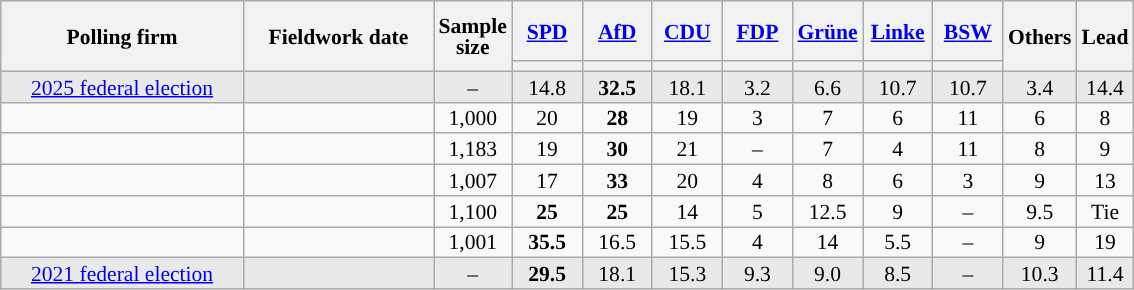<table class="wikitable sortable mw-datatable mw-collapsible" style="text-align:center;font-size:90%;line-height:14px;">
<tr style="height:40px;">
<th style="width:155px;" rowspan="2">Polling firm</th>
<th style="width:120px;" rowspan="2">Fieldwork date</th>
<th style="width: 35px;" rowspan="2">Sample<br>size</th>
<th class="unsortable" style="width:40px;"><a href='#'>SPD</a></th>
<th class="unsortable" style="width:40px;"><a href='#'>AfD</a></th>
<th class="unsortable" style="width:40px;"><a href='#'>CDU</a></th>
<th class="unsortable" style="width:40px;"><a href='#'>FDP</a></th>
<th class="unsortable" style="width:40px;"><a href='#'>Grüne</a></th>
<th class="unsortable" style="width:40px;"><a href='#'>Linke</a></th>
<th class="unsortable" style="width:40px;"><a href='#'>BSW</a></th>
<th class="unsortable" style="width:30px;" rowspan="2">Others</th>
<th style="width:30px;" rowspan="2">Lead</th>
</tr>
<tr>
<th style="background:"></th>
<th style="background:"></th>
<th style="background:"></th>
<th style="background:"></th>
<th style="background:"></th>
<th style="background:"></th>
<th style="background:"></th>
</tr>
<tr style="background:#E9E9E9;">
<td><a href='#'>2025 federal election</a></td>
<td></td>
<td>–</td>
<td>14.8</td>
<td><strong>32.5</strong></td>
<td>18.1</td>
<td>3.2</td>
<td>6.6</td>
<td>10.7</td>
<td>10.7</td>
<td>3.4</td>
<td style="background:">14.4</td>
</tr>
<tr>
<td></td>
<td></td>
<td>1,000</td>
<td>20</td>
<td><strong>28</strong></td>
<td>19</td>
<td>3</td>
<td>7</td>
<td>6</td>
<td>11</td>
<td>6</td>
<td style="background:">8</td>
</tr>
<tr>
<td></td>
<td></td>
<td>1,183</td>
<td>19</td>
<td><strong>30</strong></td>
<td>21</td>
<td>–</td>
<td>7</td>
<td>4</td>
<td>11</td>
<td>8</td>
<td style="background:">9</td>
</tr>
<tr>
<td></td>
<td></td>
<td>1,007</td>
<td>17</td>
<td><strong>33</strong></td>
<td>20</td>
<td>4</td>
<td>8</td>
<td>6</td>
<td>3</td>
<td>9</td>
<td style="background:">13</td>
</tr>
<tr>
<td></td>
<td></td>
<td>1,100</td>
<td><strong>25</strong></td>
<td><strong>25</strong></td>
<td>14</td>
<td>5</td>
<td>12.5</td>
<td>9</td>
<td>–</td>
<td>9.5</td>
<td>Tie</td>
</tr>
<tr>
<td></td>
<td></td>
<td>1,001</td>
<td><strong>35.5</strong></td>
<td>16.5</td>
<td>15.5</td>
<td>4</td>
<td>14</td>
<td>5.5</td>
<td>–</td>
<td>9</td>
<td style="background:">19</td>
</tr>
<tr style="background:#E9E9E9;">
<td><a href='#'>2021 federal election</a></td>
<td></td>
<td>–</td>
<td><strong>29.5</strong></td>
<td>18.1</td>
<td>15.3</td>
<td>9.3</td>
<td>9.0</td>
<td>8.5</td>
<td>–</td>
<td>10.3</td>
<td style="background:">11.4</td>
</tr>
</table>
